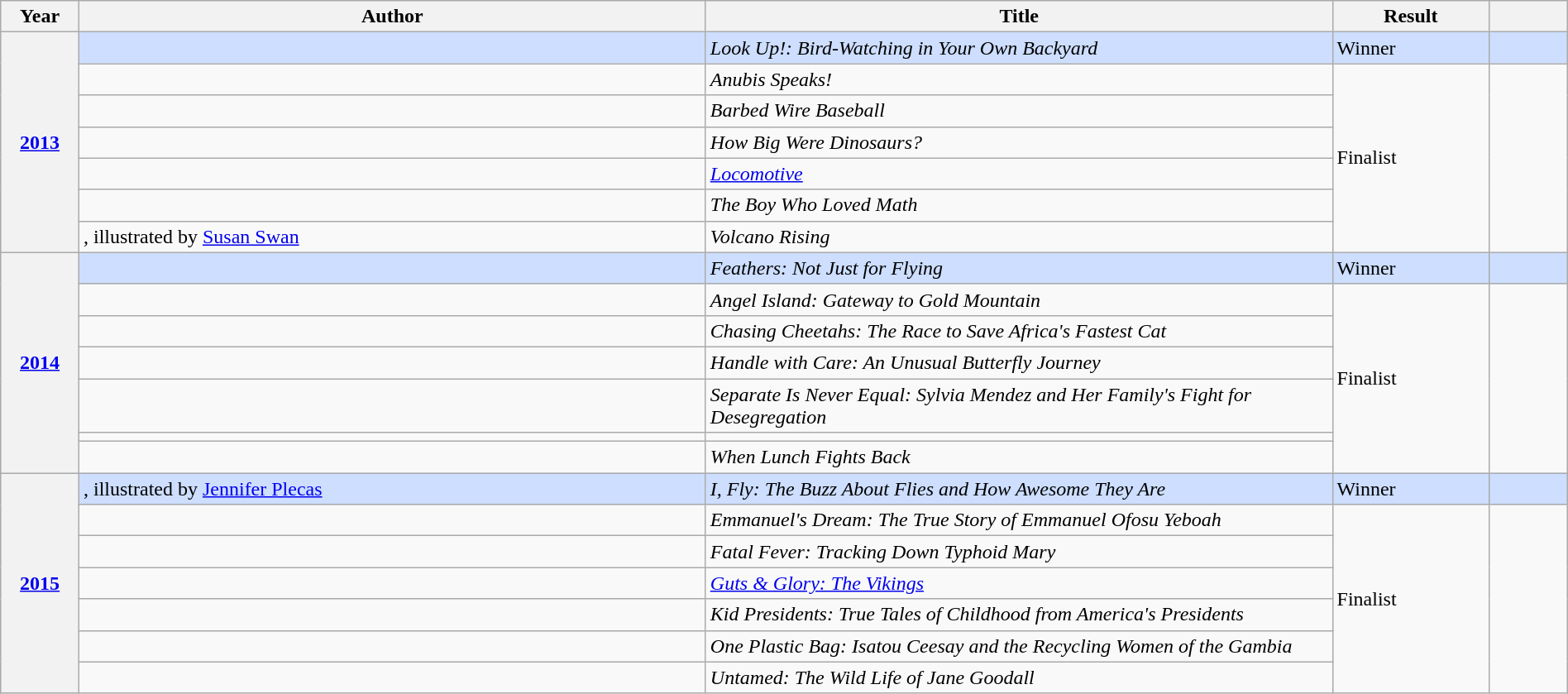<table class="wikitable sortable mw-collapsible" width="100%">
<tr>
<th scope=col width="5%">Year</th>
<th scope=col width="40%">Author</th>
<th scope=col width="40%">Title</th>
<th scope=col width="10%">Result</th>
<th scope=col width="5%" class="unsortable"></th>
</tr>
<tr style="background:#cddeff">
<th scope=row rowspan="7"><a href='#'>2013</a></th>
<td></td>
<td><em>Look Up!: Bird-Watching in Your Own Backyard</em></td>
<td>Winner</td>
<td></td>
</tr>
<tr>
<td></td>
<td><em>Anubis Speaks!</em></td>
<td rowspan="6">Finalist</td>
<td rowspan="6"></td>
</tr>
<tr>
<td></td>
<td><em>Barbed Wire Baseball</em></td>
</tr>
<tr>
<td></td>
<td><em>How Big Were Dinosaurs?</em></td>
</tr>
<tr>
<td></td>
<td><em><a href='#'>Locomotive</a></em></td>
</tr>
<tr>
<td></td>
<td><em>The Boy Who Loved Math</em></td>
</tr>
<tr>
<td>, illustrated by <a href='#'>Susan Swan</a></td>
<td><em>Volcano Rising</em></td>
</tr>
<tr style="background:#cddeff">
<th scope=row rowspan="7"><a href='#'>2014</a></th>
<td></td>
<td><em>Feathers: Not Just for Flying</em></td>
<td>Winner</td>
<td></td>
</tr>
<tr>
<td></td>
<td><em>Angel Island: Gateway to Gold Mountain</em></td>
<td rowspan="6">Finalist</td>
<td rowspan="6"></td>
</tr>
<tr>
<td></td>
<td><em>Chasing Cheetahs: The Race to Save Africa's Fastest Cat</em></td>
</tr>
<tr>
<td></td>
<td><em>Handle with Care: An Unusual Butterfly Journey</em></td>
</tr>
<tr>
<td></td>
<td><em>Separate Is Never Equal: Sylvia Mendez and Her Family's Fight for Desegregation</em></td>
</tr>
<tr>
<td></td>
<td><em></em></td>
</tr>
<tr>
<td></td>
<td><em>When Lunch Fights Back</em></td>
</tr>
<tr style="background:#cddeff">
<th scope=row rowspan="7"><a href='#'>2015</a></th>
<td>, illustrated by <a href='#'>Jennifer Plecas</a></td>
<td><em>I, Fly: The Buzz About Flies and How Awesome They Are</em></td>
<td>Winner</td>
<td></td>
</tr>
<tr>
<td></td>
<td><em>Emmanuel's Dream: The True Story of Emmanuel Ofosu Yeboah</em></td>
<td rowspan="6">Finalist</td>
<td rowspan="6"></td>
</tr>
<tr>
<td></td>
<td><em>Fatal Fever: Tracking Down Typhoid Mary</em></td>
</tr>
<tr>
<td></td>
<td><em><a href='#'>Guts & Glory: The Vikings</a></em></td>
</tr>
<tr>
<td></td>
<td><em>Kid Presidents: True Tales of Childhood from America's Presidents</em></td>
</tr>
<tr>
<td></td>
<td><em>One Plastic Bag: Isatou Ceesay and the Recycling Women of the Gambia</em></td>
</tr>
<tr>
<td></td>
<td><em>Untamed: The Wild Life of Jane Goodall</em></td>
</tr>
</table>
